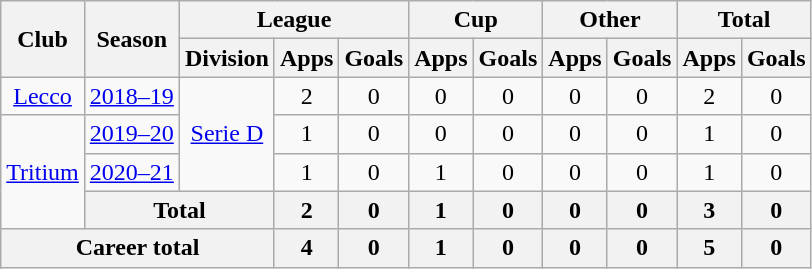<table class="wikitable" style="text-align: center">
<tr>
<th rowspan="2">Club</th>
<th rowspan="2">Season</th>
<th colspan="3">League</th>
<th colspan="2">Cup</th>
<th colspan="2">Other</th>
<th colspan="2">Total</th>
</tr>
<tr>
<th>Division</th>
<th>Apps</th>
<th>Goals</th>
<th>Apps</th>
<th>Goals</th>
<th>Apps</th>
<th>Goals</th>
<th>Apps</th>
<th>Goals</th>
</tr>
<tr>
<td><a href='#'>Lecco</a></td>
<td><a href='#'>2018–19</a></td>
<td rowspan="3"><a href='#'>Serie D</a></td>
<td>2</td>
<td>0</td>
<td>0</td>
<td>0</td>
<td>0</td>
<td>0</td>
<td>2</td>
<td>0</td>
</tr>
<tr>
<td rowspan="3"><a href='#'>Tritium</a></td>
<td><a href='#'>2019–20</a></td>
<td>1</td>
<td>0</td>
<td>0</td>
<td>0</td>
<td>0</td>
<td>0</td>
<td>1</td>
<td>0</td>
</tr>
<tr>
<td><a href='#'>2020–21</a></td>
<td>1</td>
<td>0</td>
<td>1</td>
<td>0</td>
<td>0</td>
<td>0</td>
<td>1</td>
<td>0</td>
</tr>
<tr>
<th colspan="2">Total</th>
<th>2</th>
<th>0</th>
<th>1</th>
<th>0</th>
<th>0</th>
<th>0</th>
<th>3</th>
<th>0</th>
</tr>
<tr>
<th colspan="3">Career total</th>
<th>4</th>
<th>0</th>
<th>1</th>
<th>0</th>
<th>0</th>
<th>0</th>
<th>5</th>
<th>0</th>
</tr>
</table>
